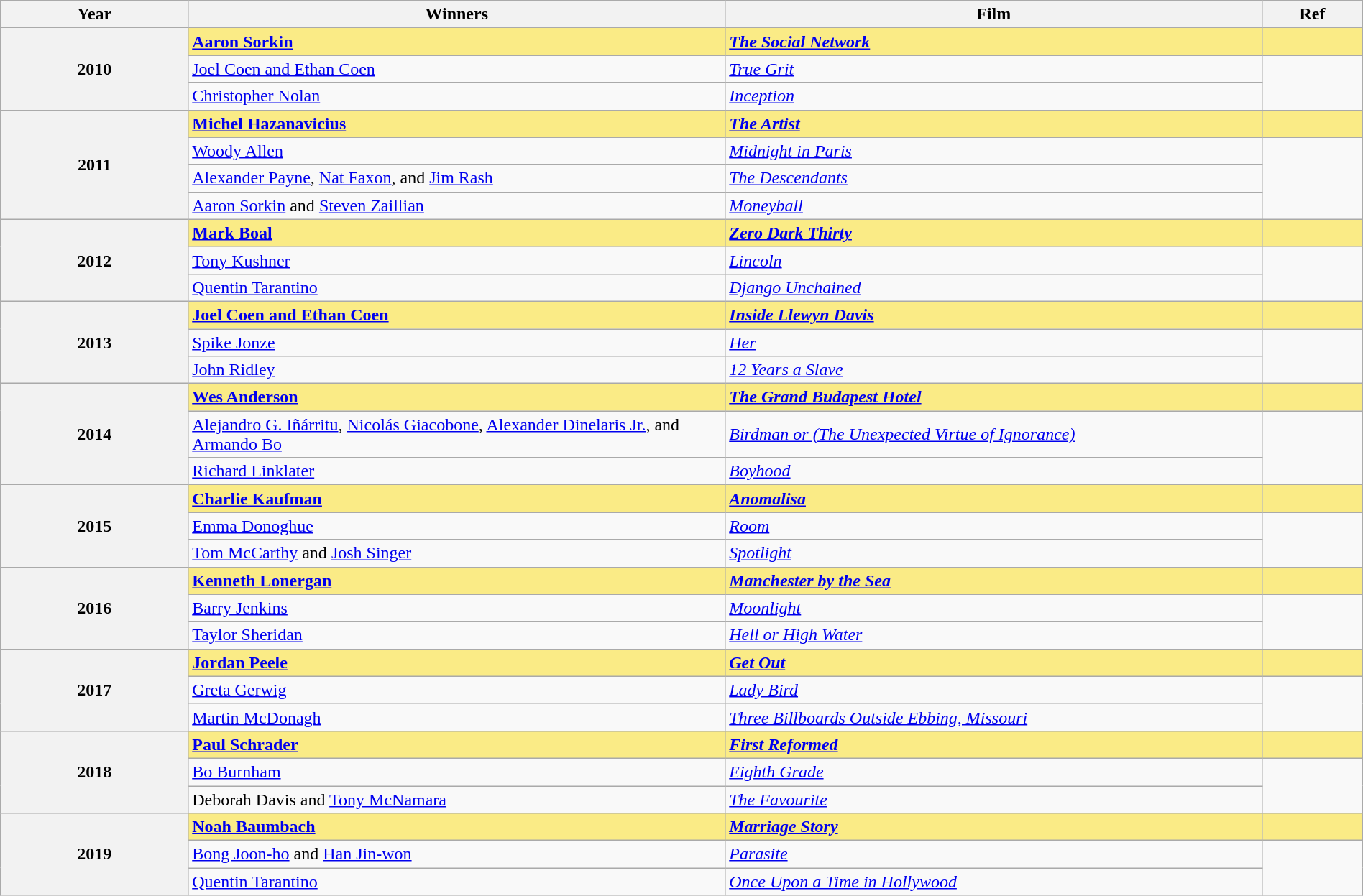<table class="wikitable" width="100%" cellpadding="5">
<tr>
<th width="100"><strong>Year</strong></th>
<th width="300"><strong>Winners</strong></th>
<th width="300"><strong>Film</strong></th>
<th width="50"><strong>Ref</strong></th>
</tr>
<tr>
<th scope="row" rowspan=3>2010</th>
<td style="background:#FAEB86;"><strong><a href='#'>Aaron Sorkin</a></strong></td>
<td style="background:#FAEB86;"><strong><em><a href='#'>The Social Network</a></em></strong></td>
<td style="background:#FAEB86;"></td>
</tr>
<tr>
<td><a href='#'>Joel Coen and Ethan Coen</a></td>
<td><em><a href='#'>True Grit</a></em></td>
<td rowspan=2></td>
</tr>
<tr>
<td><a href='#'>Christopher Nolan</a></td>
<td><em><a href='#'>Inception</a></em></td>
</tr>
<tr>
<th scope="row" rowspan=4>2011</th>
<td style="background:#FAEB86;"><strong><a href='#'>Michel Hazanavicius</a></strong></td>
<td style="background:#FAEB86;"><strong><em><a href='#'>The Artist</a></em></strong></td>
<td style="background:#FAEB86;"></td>
</tr>
<tr>
<td><a href='#'>Woody Allen</a></td>
<td><em><a href='#'>Midnight in Paris</a></em></td>
<td rowspan=3></td>
</tr>
<tr>
<td><a href='#'>Alexander Payne</a>, <a href='#'>Nat Faxon</a>, and <a href='#'>Jim Rash</a></td>
<td><em><a href='#'>The Descendants</a></em></td>
</tr>
<tr>
<td><a href='#'>Aaron Sorkin</a> and <a href='#'>Steven Zaillian</a></td>
<td><em><a href='#'>Moneyball</a></em></td>
</tr>
<tr>
<th scope="row" rowspan=3>2012</th>
<td style="background:#FAEB86;"><strong><a href='#'>Mark Boal</a></strong></td>
<td style="background:#FAEB86;"><strong><em><a href='#'>Zero Dark Thirty</a></em></strong></td>
<td style="background:#FAEB86;"></td>
</tr>
<tr>
<td><a href='#'>Tony Kushner</a></td>
<td><em><a href='#'>Lincoln</a></em></td>
<td rowspan=2></td>
</tr>
<tr>
<td><a href='#'>Quentin Tarantino</a></td>
<td><em><a href='#'>Django Unchained</a></em></td>
</tr>
<tr>
<th scope="row" rowspan=3>2013</th>
<td style="background:#FAEB86;"><strong><a href='#'>Joel Coen and Ethan Coen</a></strong></td>
<td style="background:#FAEB86;"><strong><em><a href='#'>Inside Llewyn Davis</a></em></strong></td>
<td style="background:#FAEB86;"></td>
</tr>
<tr>
<td><a href='#'>Spike Jonze</a></td>
<td><em><a href='#'>Her</a></em></td>
<td rowspan=2></td>
</tr>
<tr>
<td><a href='#'>John Ridley</a></td>
<td><em><a href='#'>12 Years a Slave</a></em></td>
</tr>
<tr>
<th scope="row" rowspan=3>2014</th>
<td style="background:#FAEB86;"><strong><a href='#'>Wes Anderson</a></strong></td>
<td style="background:#FAEB86;"><strong><em><a href='#'>The Grand Budapest Hotel</a></em></strong></td>
<td style="background:#FAEB86;"></td>
</tr>
<tr>
<td><a href='#'>Alejandro G. Iñárritu</a>, <a href='#'>Nicolás Giacobone</a>, <a href='#'>Alexander Dinelaris Jr.</a>, and <a href='#'>Armando Bo</a></td>
<td><em><a href='#'>Birdman or (The Unexpected Virtue of Ignorance)</a></em></td>
<td rowspan=2></td>
</tr>
<tr>
<td><a href='#'>Richard Linklater</a></td>
<td><em><a href='#'>Boyhood</a></em></td>
</tr>
<tr>
<th scope="row" rowspan=3>2015</th>
<td style="background:#FAEB86;"><strong><a href='#'>Charlie Kaufman</a></strong></td>
<td style="background:#FAEB86;"><strong><em><a href='#'>Anomalisa</a></em></strong></td>
<td style="background:#FAEB86;"></td>
</tr>
<tr>
<td><a href='#'>Emma Donoghue</a></td>
<td><em><a href='#'>Room</a></em></td>
<td rowspan=2></td>
</tr>
<tr>
<td><a href='#'>Tom McCarthy</a> and <a href='#'>Josh Singer</a></td>
<td><em><a href='#'>Spotlight</a></em></td>
</tr>
<tr>
<th scope="row" rowspan=3>2016</th>
<td style="background:#FAEB86;"><strong><a href='#'>Kenneth Lonergan</a></strong></td>
<td style="background:#FAEB86;"><strong><em><a href='#'>Manchester by the Sea</a></em></strong></td>
<td style="background:#FAEB86;"></td>
</tr>
<tr>
<td><a href='#'>Barry Jenkins</a></td>
<td><em><a href='#'>Moonlight</a></em></td>
<td rowspan=2></td>
</tr>
<tr>
<td><a href='#'>Taylor Sheridan</a></td>
<td><em><a href='#'>Hell or High Water</a></em></td>
</tr>
<tr>
<th scope="row" rowspan=3>2017</th>
<td style="background:#FAEB86;"><strong><a href='#'>Jordan Peele</a></strong></td>
<td style="background:#FAEB86;"><strong><em><a href='#'>Get Out</a></em></strong></td>
<td style="background:#FAEB86;"></td>
</tr>
<tr>
<td><a href='#'>Greta Gerwig</a></td>
<td><em><a href='#'>Lady Bird</a></em></td>
<td rowspan=2></td>
</tr>
<tr>
<td><a href='#'>Martin McDonagh</a></td>
<td><em><a href='#'>Three Billboards Outside Ebbing, Missouri</a></em></td>
</tr>
<tr>
<th scope="row" rowspan=3>2018</th>
<td style="background:#FAEB86;"><strong><a href='#'>Paul Schrader</a></strong></td>
<td style="background:#FAEB86;"><strong><em><a href='#'>First Reformed</a></em></strong></td>
<td style="background:#FAEB86;"></td>
</tr>
<tr>
<td><a href='#'>Bo Burnham</a></td>
<td><em><a href='#'>Eighth Grade</a></em></td>
<td rowspan=2></td>
</tr>
<tr>
<td>Deborah Davis and <a href='#'>Tony McNamara</a></td>
<td><em><a href='#'>The Favourite</a></em></td>
</tr>
<tr>
<th scope="row" rowspan=3>2019</th>
<td style="background:#FAEB86;"><strong><a href='#'>Noah Baumbach</a></strong></td>
<td style="background:#FAEB86;"><strong><em><a href='#'>Marriage Story</a></em></strong></td>
<td style="background:#FAEB86;"></td>
</tr>
<tr>
<td><a href='#'>Bong Joon-ho</a> and <a href='#'>Han Jin-won</a></td>
<td><em><a href='#'>Parasite</a></em></td>
<td rowspan=2></td>
</tr>
<tr>
<td><a href='#'>Quentin Tarantino</a></td>
<td><em><a href='#'>Once Upon a Time in Hollywood</a></em></td>
</tr>
</table>
